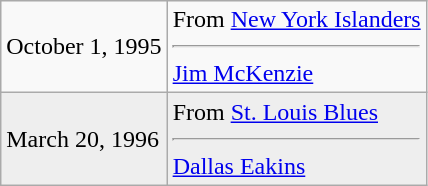<table class="wikitable">
<tr>
<td>October 1, 1995</td>
<td valign="top">From <a href='#'>New York Islanders</a><hr><a href='#'>Jim McKenzie</a></td>
</tr>
<tr style="background:#eee;">
<td>March 20, 1996</td>
<td valign="top">From <a href='#'>St. Louis Blues</a><hr><a href='#'>Dallas Eakins</a></td>
</tr>
</table>
